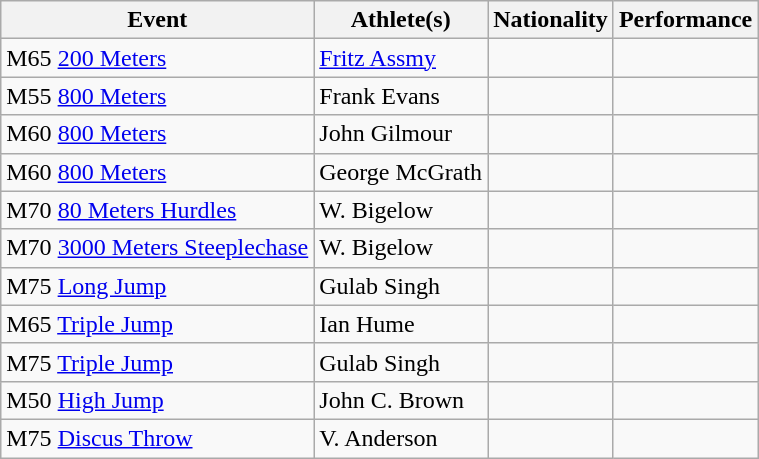<table class="wikitable">
<tr>
<th>Event</th>
<th>Athlete(s)</th>
<th>Nationality</th>
<th>Performance</th>
</tr>
<tr>
<td>M65 <a href='#'>200 Meters</a></td>
<td><a href='#'>Fritz Assmy</a></td>
<td></td>
<td></td>
</tr>
<tr>
<td>M55 <a href='#'>800 Meters</a></td>
<td>Frank Evans</td>
<td></td>
<td></td>
</tr>
<tr>
<td>M60 <a href='#'>800 Meters</a></td>
<td>John Gilmour</td>
<td></td>
<td></td>
</tr>
<tr>
<td>M60 <a href='#'>800 Meters</a></td>
<td>George McGrath</td>
<td></td>
<td></td>
</tr>
<tr>
<td>M70 <a href='#'>80 Meters Hurdles</a></td>
<td>W. Bigelow</td>
<td></td>
<td></td>
</tr>
<tr>
<td>M70 <a href='#'>3000 Meters Steeplechase</a></td>
<td>W. Bigelow</td>
<td></td>
<td></td>
</tr>
<tr>
<td>M75 <a href='#'>Long Jump</a></td>
<td>Gulab Singh</td>
<td></td>
<td></td>
</tr>
<tr>
<td>M65 <a href='#'>Triple Jump</a></td>
<td>Ian Hume</td>
<td></td>
<td></td>
</tr>
<tr>
<td>M75 <a href='#'>Triple Jump</a></td>
<td>Gulab Singh</td>
<td></td>
<td></td>
</tr>
<tr>
<td>M50 <a href='#'>High Jump</a></td>
<td>John C. Brown</td>
<td></td>
<td></td>
</tr>
<tr>
<td>M75 <a href='#'>Discus Throw</a></td>
<td>V. Anderson</td>
<td></td>
<td></td>
</tr>
</table>
